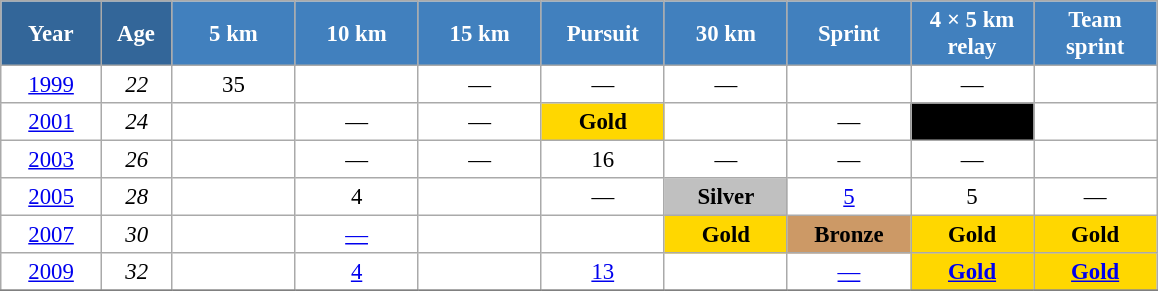<table class="wikitable" style="font-size:95%; text-align:center; border:grey solid 1px; border-collapse:collapse; background:#ffffff;">
<tr>
<th style="background-color:#369; color:white; width:60px;"> Year </th>
<th style="background-color:#369; color:white; width:40px;"> Age </th>
<th style="background-color:#4180be; color:white; width:75px;"> 5 km </th>
<th style="background-color:#4180be; color:white; width:75px;"> 10 km </th>
<th style="background-color:#4180be; color:white; width:75px;"> 15 km </th>
<th style="background-color:#4180be; color:white; width:75px;"> Pursuit </th>
<th style="background-color:#4180be; color:white; width:75px;"> 30 km </th>
<th style="background-color:#4180be; color:white; width:75px;"> Sprint </th>
<th style="background-color:#4180be; color:white; width:75px;"> 4 × 5 km <br> relay </th>
<th style="background-color:#4180be; color:white; width:75px;"> Team <br> sprint </th>
</tr>
<tr>
<td><a href='#'>1999</a></td>
<td><em>22</em></td>
<td>35</td>
<td></td>
<td>—</td>
<td>—</td>
<td>—</td>
<td></td>
<td>—</td>
<td></td>
</tr>
<tr>
<td><a href='#'>2001</a></td>
<td><em>24</em></td>
<td></td>
<td>—</td>
<td>—</td>
<td style="background:gold;"><strong>Gold</strong></td>
<td></td>
<td>—</td>
<td style="background:#000000; color:white;"></td>
<td></td>
</tr>
<tr>
<td><a href='#'>2003</a></td>
<td><em>26</em></td>
<td></td>
<td>—</td>
<td>—</td>
<td>16</td>
<td>—</td>
<td>—</td>
<td>—</td>
<td></td>
</tr>
<tr>
<td><a href='#'>2005</a></td>
<td><em>28</em></td>
<td></td>
<td>4</td>
<td></td>
<td>—</td>
<td style="background:silver;"><strong>Silver</strong></td>
<td><a href='#'>5</a></td>
<td>5</td>
<td>—</td>
</tr>
<tr>
<td><a href='#'>2007</a></td>
<td><em>30</em></td>
<td></td>
<td><a href='#'>—</a></td>
<td></td>
<td></td>
<td style="background:gold;"><strong>Gold</strong></td>
<td bgcolor="cc9966"><strong>Bronze</strong></td>
<td style="background:gold;"><strong>Gold</strong></td>
<td style="background:gold;"><strong>Gold</strong></td>
</tr>
<tr>
<td><a href='#'>2009</a></td>
<td><em>32</em></td>
<td></td>
<td><a href='#'>4</a></td>
<td></td>
<td><a href='#'>13</a></td>
<td><a href='#'></a></td>
<td><a href='#'>—</a></td>
<td style="background:gold;"><a href='#'><strong>Gold</strong></a></td>
<td style="background:gold;"><a href='#'><strong>Gold</strong></a></td>
</tr>
<tr>
</tr>
</table>
